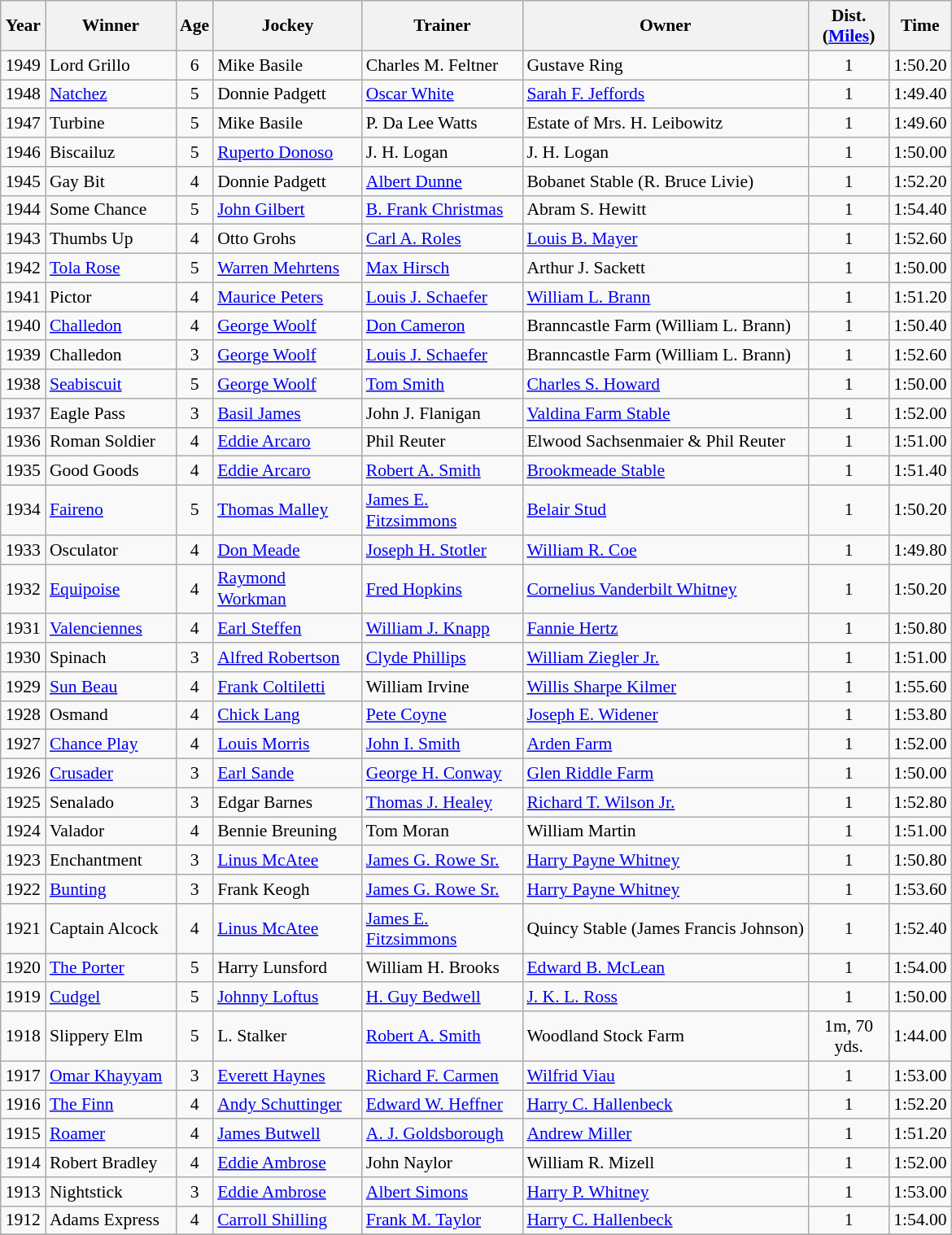<table class="wikitable sortable" style="font-size:90%">
<tr>
<th style="width:30px">Year<br></th>
<th style="width:100px">Winner<br></th>
<th style="width:20px">Age<br></th>
<th style="width:115px">Jockey<br></th>
<th style="width:125px">Trainer<br></th>
<th>Owner<br></th>
<th style="width:60px">Dist.<br> <span>(<a href='#'>Miles</a>)</span></th>
<th style="width:25px">Time<br></th>
</tr>
<tr>
<td align=center>1949</td>
<td>Lord Grillo</td>
<td align=center>6</td>
<td>Mike Basile</td>
<td>Charles M. Feltner</td>
<td>Gustave Ring</td>
<td align=center>1<span></span></td>
<td align=center>1:50.20</td>
</tr>
<tr>
<td align=center>1948</td>
<td><a href='#'>Natchez</a></td>
<td align=center>5</td>
<td>Donnie Padgett</td>
<td><a href='#'>Oscar White</a></td>
<td><a href='#'>Sarah F. Jeffords</a></td>
<td align=center>1<span></span></td>
<td align=center>1:49.40</td>
</tr>
<tr>
<td align=center>1947</td>
<td>Turbine</td>
<td align=center>5</td>
<td>Mike Basile</td>
<td>P. Da Lee Watts</td>
<td>Estate of Mrs. H. Leibowitz</td>
<td align=center>1<span></span></td>
<td align=center>1:49.60</td>
</tr>
<tr>
<td align=center>1946</td>
<td>Biscailuz</td>
<td align=center>5</td>
<td><a href='#'>Ruperto Donoso</a></td>
<td>J. H. Logan</td>
<td>J. H. Logan</td>
<td align=center>1<span></span></td>
<td align=center>1:50.00</td>
</tr>
<tr>
<td align=center>1945</td>
<td>Gay Bit</td>
<td align=center>4</td>
<td>Donnie Padgett</td>
<td><a href='#'>Albert Dunne</a></td>
<td>Bobanet Stable (R. Bruce Livie)</td>
<td align=center>1<span></span></td>
<td align=center>1:52.20</td>
</tr>
<tr>
<td align=center>1944</td>
<td>Some Chance</td>
<td align=center>5</td>
<td><a href='#'>John Gilbert</a></td>
<td><a href='#'>B. Frank Christmas</a></td>
<td>Abram S. Hewitt</td>
<td align=center>1<span></span></td>
<td align=center>1:54.40</td>
</tr>
<tr>
<td align=center>1943</td>
<td>Thumbs Up</td>
<td align=center>4</td>
<td>Otto Grohs</td>
<td><a href='#'>Carl A. Roles</a></td>
<td><a href='#'>Louis B. Mayer</a></td>
<td align=center>1<span></span></td>
<td align=center>1:52.60</td>
</tr>
<tr>
<td align=center>1942</td>
<td><a href='#'>Tola Rose</a></td>
<td align=center>5</td>
<td><a href='#'>Warren Mehrtens</a></td>
<td><a href='#'>Max Hirsch</a></td>
<td>Arthur J. Sackett</td>
<td align=center>1<span></span></td>
<td align=center>1:50.00</td>
</tr>
<tr>
<td align=center>1941</td>
<td>Pictor</td>
<td align=center>4</td>
<td><a href='#'>Maurice Peters</a></td>
<td><a href='#'>Louis J. Schaefer</a></td>
<td><a href='#'>William L. Brann</a></td>
<td align=center>1<span></span></td>
<td align=center>1:51.20</td>
</tr>
<tr>
<td align=center>1940</td>
<td><a href='#'>Challedon </a></td>
<td align=center>4</td>
<td><a href='#'>George Woolf</a></td>
<td><a href='#'>Don Cameron</a></td>
<td>Branncastle Farm (William L. Brann)</td>
<td align=center>1<span></span></td>
<td align=center>1:50.40</td>
</tr>
<tr>
<td align=center>1939</td>
<td>Challedon</td>
<td align=center>3</td>
<td><a href='#'>George Woolf</a></td>
<td><a href='#'>Louis J. Schaefer</a></td>
<td>Branncastle Farm (William L. Brann)</td>
<td align=center>1<span></span></td>
<td align=center>1:52.60</td>
</tr>
<tr>
<td align=center>1938</td>
<td><a href='#'>Seabiscuit</a></td>
<td align=center>5</td>
<td><a href='#'>George Woolf</a></td>
<td><a href='#'>Tom Smith</a></td>
<td><a href='#'>Charles S. Howard</a></td>
<td align=center>1<span></span></td>
<td align=center>1:50.00</td>
</tr>
<tr>
<td align=center>1937</td>
<td>Eagle Pass</td>
<td align=center>3</td>
<td><a href='#'>Basil James</a></td>
<td>John J. Flanigan</td>
<td><a href='#'>Valdina Farm Stable</a></td>
<td align=center>1<span></span></td>
<td align=center>1:52.00</td>
</tr>
<tr>
<td align=center>1936</td>
<td>Roman Soldier</td>
<td align=center>4</td>
<td><a href='#'>Eddie Arcaro</a></td>
<td>Phil Reuter</td>
<td>Elwood Sachsenmaier & Phil Reuter</td>
<td align=center>1<span></span></td>
<td align=center>1:51.00</td>
</tr>
<tr>
<td align=center>1935</td>
<td>Good Goods</td>
<td align=center>4</td>
<td><a href='#'>Eddie Arcaro</a></td>
<td><a href='#'>Robert A. Smith</a></td>
<td><a href='#'>Brookmeade Stable</a></td>
<td align=center>1<span></span></td>
<td align=center>1:51.40</td>
</tr>
<tr>
<td align=center>1934</td>
<td><a href='#'>Faireno</a></td>
<td align=center>5</td>
<td><a href='#'>Thomas Malley</a></td>
<td><a href='#'>James E. Fitzsimmons</a></td>
<td><a href='#'>Belair Stud</a></td>
<td align=center>1<span></span></td>
<td align=center>1:50.20</td>
</tr>
<tr>
<td align=center>1933</td>
<td>Osculator</td>
<td align=center>4</td>
<td><a href='#'>Don Meade</a></td>
<td><a href='#'>Joseph H. Stotler</a></td>
<td><a href='#'>William R. Coe</a></td>
<td align=center>1<span></span></td>
<td align=center>1:49.80</td>
</tr>
<tr>
<td align=center>1932</td>
<td><a href='#'>Equipoise</a></td>
<td align=center>4</td>
<td><a href='#'>Raymond Workman</a></td>
<td><a href='#'>Fred Hopkins</a></td>
<td><a href='#'>Cornelius Vanderbilt Whitney</a></td>
<td align=center>1<span></span></td>
<td align=center>1:50.20</td>
</tr>
<tr>
<td align=center>1931</td>
<td><a href='#'>Valenciennes</a></td>
<td align=center>4</td>
<td><a href='#'>Earl Steffen</a></td>
<td><a href='#'>William J. Knapp</a></td>
<td><a href='#'>Fannie Hertz</a></td>
<td align=center>1<span></span></td>
<td align=center>1:50.80</td>
</tr>
<tr>
<td align=center>1930</td>
<td>Spinach</td>
<td align=center>3</td>
<td><a href='#'>Alfred Robertson</a></td>
<td><a href='#'>Clyde Phillips</a></td>
<td><a href='#'>William Ziegler Jr.</a></td>
<td align=center>1<span></span></td>
<td align=center>1:51.00</td>
</tr>
<tr>
<td align=center>1929</td>
<td><a href='#'>Sun Beau</a></td>
<td align=center>4</td>
<td><a href='#'>Frank Coltiletti</a></td>
<td>William Irvine</td>
<td><a href='#'>Willis Sharpe Kilmer</a></td>
<td align=center>1<span></span></td>
<td align=center>1:55.60</td>
</tr>
<tr>
<td align=center>1928</td>
<td>Osmand</td>
<td align=center>4</td>
<td><a href='#'>Chick Lang</a></td>
<td><a href='#'>Pete Coyne</a></td>
<td><a href='#'>Joseph E. Widener</a></td>
<td align=center>1<span></span></td>
<td align=center>1:53.80</td>
</tr>
<tr>
<td align=center>1927</td>
<td><a href='#'>Chance Play</a></td>
<td align=center>4</td>
<td><a href='#'>Louis Morris</a></td>
<td><a href='#'>John I. Smith</a></td>
<td><a href='#'>Arden Farm</a></td>
<td align=center>1<span></span></td>
<td align=center>1:52.00</td>
</tr>
<tr>
<td align=center>1926</td>
<td><a href='#'>Crusader</a></td>
<td align=center>3</td>
<td><a href='#'>Earl Sande</a></td>
<td><a href='#'>George H. Conway</a></td>
<td><a href='#'>Glen Riddle Farm</a></td>
<td align=center>1<span></span></td>
<td align=center>1:50.00</td>
</tr>
<tr>
<td align=center>1925</td>
<td>Senalado</td>
<td align=center>3</td>
<td>Edgar Barnes</td>
<td><a href='#'>Thomas J. Healey</a></td>
<td><a href='#'>Richard T. Wilson Jr.</a></td>
<td align=center>1<span></span></td>
<td align=center>1:52.80</td>
</tr>
<tr>
<td align=center>1924</td>
<td>Valador</td>
<td align=center>4</td>
<td>Bennie Breuning</td>
<td>Tom Moran</td>
<td>William Martin</td>
<td align=center>1<span></span></td>
<td align=center>1:51.00</td>
</tr>
<tr>
<td align=center>1923</td>
<td>Enchantment</td>
<td align=center>3</td>
<td><a href='#'>Linus McAtee</a></td>
<td><a href='#'>James G. Rowe Sr.</a></td>
<td><a href='#'>Harry Payne Whitney</a></td>
<td align=center>1<span></span></td>
<td align=center>1:50.80</td>
</tr>
<tr>
<td align=center>1922</td>
<td><a href='#'>Bunting</a></td>
<td align=center>3</td>
<td>Frank Keogh</td>
<td><a href='#'>James G. Rowe Sr.</a></td>
<td><a href='#'>Harry Payne Whitney</a></td>
<td align=center>1<span></span></td>
<td align=center>1:53.60</td>
</tr>
<tr>
<td align=center>1921</td>
<td>Captain Alcock</td>
<td align=center>4</td>
<td><a href='#'>Linus McAtee</a></td>
<td><a href='#'>James E. Fitzsimmons</a></td>
<td>Quincy Stable (James Francis Johnson)</td>
<td align=center>1<span></span></td>
<td align=center>1:52.40</td>
</tr>
<tr>
<td align=center>1920</td>
<td><a href='#'>The Porter</a></td>
<td align=center>5</td>
<td>Harry Lunsford</td>
<td>William H. Brooks</td>
<td><a href='#'>Edward B. McLean</a></td>
<td align=center>1<span></span></td>
<td align=center>1:54.00</td>
</tr>
<tr>
<td align=center>1919</td>
<td><a href='#'>Cudgel</a></td>
<td align=center>5</td>
<td><a href='#'>Johnny Loftus</a></td>
<td><a href='#'>H. Guy Bedwell</a></td>
<td><a href='#'>J. K. L. Ross</a></td>
<td align=center>1<span></span></td>
<td align=center>1:50.00</td>
</tr>
<tr>
<td align=center>1918</td>
<td>Slippery Elm</td>
<td align=center>5</td>
<td>L. Stalker</td>
<td><a href='#'>Robert A. Smith</a></td>
<td>Woodland Stock Farm</td>
<td align=center>1<span>m, 70 yds.</span></td>
<td align=center>1:44.00</td>
</tr>
<tr>
<td align=center>1917</td>
<td><a href='#'>Omar Khayyam</a></td>
<td align=center>3</td>
<td><a href='#'>Everett Haynes</a></td>
<td><a href='#'>Richard F. Carmen</a></td>
<td><a href='#'>Wilfrid Viau</a></td>
<td align=center>1<span></span></td>
<td align=center>1:53.00</td>
</tr>
<tr>
<td align=center>1916</td>
<td><a href='#'>The Finn</a></td>
<td align=center>4</td>
<td><a href='#'>Andy Schuttinger</a></td>
<td><a href='#'>Edward W. Heffner</a></td>
<td><a href='#'>Harry C. Hallenbeck</a></td>
<td align=center>1<span></span></td>
<td align=center>1:52.20</td>
</tr>
<tr>
<td align=center>1915</td>
<td><a href='#'>Roamer</a></td>
<td align=center>4</td>
<td><a href='#'>James Butwell</a></td>
<td><a href='#'>A. J. Goldsborough</a></td>
<td><a href='#'>Andrew Miller</a></td>
<td align=center>1<span></span></td>
<td align=center>1:51.20</td>
</tr>
<tr>
<td align=center>1914</td>
<td>Robert Bradley</td>
<td align=center>4</td>
<td><a href='#'>Eddie Ambrose</a></td>
<td>John Naylor</td>
<td>William R. Mizell</td>
<td align=center>1<span></span></td>
<td align=center>1:52.00</td>
</tr>
<tr>
<td align=center>1913</td>
<td>Nightstick</td>
<td align=center>3</td>
<td><a href='#'>Eddie Ambrose</a></td>
<td><a href='#'>Albert Simons</a></td>
<td><a href='#'>Harry P. Whitney</a></td>
<td align=center>1<span></span></td>
<td align=center>1:53.00</td>
</tr>
<tr>
<td align=center>1912</td>
<td>Adams Express</td>
<td align=center>4</td>
<td><a href='#'>Carroll Shilling</a></td>
<td><a href='#'>Frank M. Taylor</a></td>
<td><a href='#'>Harry C. Hallenbeck</a></td>
<td align=center>1<span></span></td>
<td align=center>1:54.00</td>
</tr>
<tr>
</tr>
</table>
